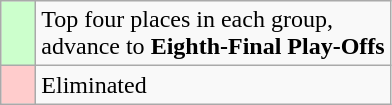<table class="wikitable">
<tr>
<td style="background: #ccffcc;">    </td>
<td>Top four places in each group, <br>advance to <strong>Eighth-Final Play-Offs</strong></td>
</tr>
<tr>
<td style="background: #ffcccc;">    </td>
<td>Eliminated</td>
</tr>
</table>
